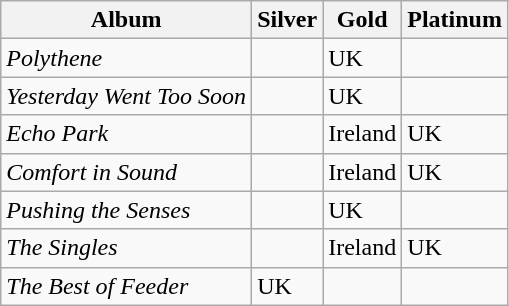<table class="wikitable">
<tr>
<th>Album</th>
<th>Silver</th>
<th>Gold</th>
<th>Platinum</th>
</tr>
<tr>
<td><em>Polythene</em></td>
<td></td>
<td>UK</td>
<td></td>
</tr>
<tr>
<td><em>Yesterday Went Too Soon</em></td>
<td></td>
<td>UK</td>
<td></td>
</tr>
<tr>
<td><em>Echo Park</em></td>
<td></td>
<td>Ireland</td>
<td>UK</td>
</tr>
<tr>
<td><em>Comfort in Sound</em></td>
<td></td>
<td>Ireland</td>
<td>UK</td>
</tr>
<tr>
<td><em>Pushing the Senses</em></td>
<td></td>
<td>UK</td>
<td></td>
</tr>
<tr>
<td><em>The Singles</em></td>
<td></td>
<td>Ireland</td>
<td>UK</td>
</tr>
<tr>
<td><em>The Best of Feeder</em></td>
<td>UK</td>
<td></td>
<td></td>
</tr>
</table>
